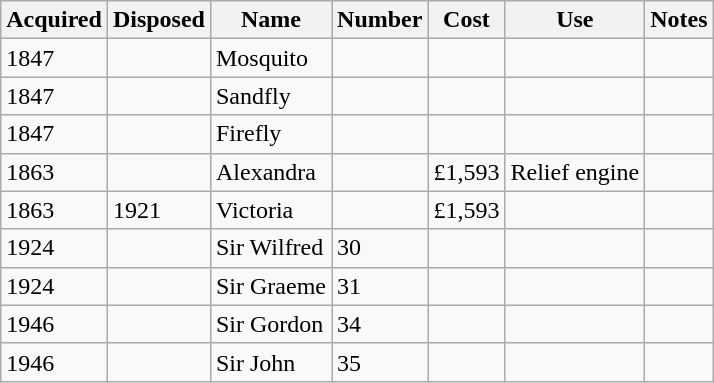<table class="wikitable sortable">
<tr>
<th>Acquired</th>
<th>Disposed</th>
<th>Name</th>
<th>Number</th>
<th>Cost</th>
<th>Use</th>
<th>Notes</th>
</tr>
<tr>
<td>1847</td>
<td></td>
<td>Mosquito</td>
<td></td>
<td></td>
<td></td>
<td></td>
</tr>
<tr>
<td>1847</td>
<td></td>
<td>Sandfly</td>
<td></td>
<td></td>
<td></td>
<td></td>
</tr>
<tr>
<td>1847</td>
<td></td>
<td>Firefly</td>
<td></td>
<td></td>
<td></td>
<td></td>
</tr>
<tr>
<td>1863</td>
<td></td>
<td>Alexandra</td>
<td></td>
<td>£1,593</td>
<td>Relief engine</td>
<td></td>
</tr>
<tr>
<td>1863</td>
<td>1921</td>
<td>Victoria</td>
<td></td>
<td>£1,593</td>
<td></td>
<td></td>
</tr>
<tr>
<td>1924</td>
<td></td>
<td>Sir Wilfred</td>
<td>30</td>
<td></td>
<td></td>
<td></td>
</tr>
<tr>
<td>1924</td>
<td></td>
<td>Sir Graeme</td>
<td>31</td>
<td></td>
<td></td>
<td></td>
</tr>
<tr>
<td>1946</td>
<td></td>
<td>Sir Gordon</td>
<td>34</td>
<td></td>
<td></td>
<td></td>
</tr>
<tr>
<td>1946</td>
<td></td>
<td>Sir John</td>
<td>35</td>
<td></td>
<td></td>
<td></td>
</tr>
</table>
